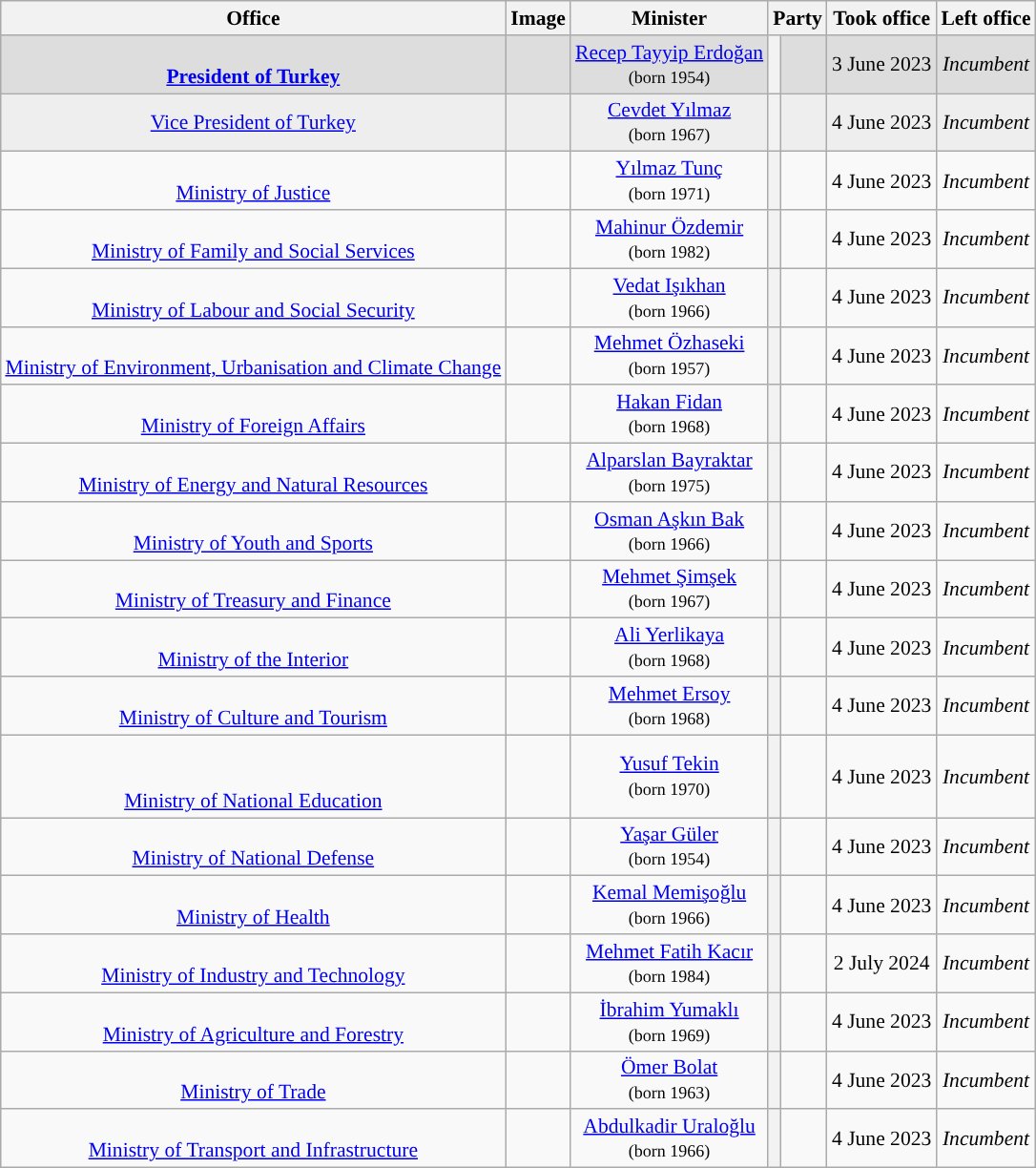<table class="wikitable sortable" style="font-size:90%;margin-left: auto; margin-right: auto; border: none; text-align:center">
<tr>
<th>Office</th>
<th class="unsortable">Image</th>
<th>Minister</th>
<th colspan=2>Party</th>
<th>Took office</th>
<th>Left office</th>
</tr>
<tr>
<td bgcolor=#DDDDDD><br> <strong><a href='#'>President of Turkey</a></strong><br></td>
<td bgcolor=#DDDDDD></td>
<td bgcolor=#DDDDDD><a href='#'>Recep Tayyip Erdoğan</a><br><small>(born 1954)</small></td>
<th style="width:2px;background: "></th>
<td bgcolor=#DDDDDD></td>
<td bgcolor=#DDDDDD>3 June 2023</td>
<td bgcolor=#DDDDDD><em>Incumbent</em></td>
</tr>
<tr>
<td bgcolor=#EEEEEE><a href='#'>Vice President of Turkey</a><br></td>
<td bgcolor=#EEEEEE></td>
<td bgcolor=#EEEEEE><a href='#'>Cevdet Yılmaz</a><br><small>(born 1967)</small></td>
<th style="width:2px;background: "></th>
<td bgcolor=#EEEEEE></td>
<td bgcolor=#EEEEEE>4 June 2023</td>
<td bgcolor=#EEEEEE><em>Incumbent</em></td>
</tr>
<tr>
<td><br> <a href='#'>Ministry of Justice</a><br></td>
<td></td>
<td><a href='#'>Yılmaz Tunç</a><br><small>(born 1971)</small></td>
<th style="width:2px;background: "></th>
<td></td>
<td>4 June 2023</td>
<td><em>Incumbent</em></td>
</tr>
<tr>
<td><br> <a href='#'>Ministry of Family and Social Services</a><br></td>
<td></td>
<td><a href='#'>Mahinur Özdemir</a><br><small>(born 1982)</small></td>
<th style="width:2px;background: "></th>
<td></td>
<td>4 June 2023</td>
<td><em>Incumbent</em></td>
</tr>
<tr>
<td><br> <a href='#'>Ministry of Labour and Social Security</a><br></td>
<td></td>
<td><a href='#'>Vedat Işıkhan</a><br><small>(born 1966)</small></td>
<th style="width:2px;background: "></th>
<td></td>
<td>4 June 2023</td>
<td><em>Incumbent</em></td>
</tr>
<tr>
<td><br> <a href='#'>Ministry of Environment, Urbanisation and Climate Change</a><br></td>
<td></td>
<td><a href='#'>Mehmet Özhaseki</a><br><small>(born 1957)</small></td>
<th style="width:2px;background: "></th>
<td></td>
<td>4 June 2023</td>
<td><em>Incumbent</em></td>
</tr>
<tr>
<td><br> <a href='#'>Ministry of Foreign Affairs</a><br></td>
<td></td>
<td><a href='#'>Hakan Fidan</a><br><small>(born 1968)</small></td>
<th style="width:2px;background: "></th>
<td></td>
<td>4 June 2023</td>
<td><em>Incumbent</em></td>
</tr>
<tr>
<td><br> <a href='#'>Ministry of Energy and Natural Resources</a><br></td>
<td></td>
<td><a href='#'>Alparslan Bayraktar</a><br><small>(born 1975)</small></td>
<th style="width:2px;background: "></th>
<td></td>
<td>4 June 2023</td>
<td><em>Incumbent</em></td>
</tr>
<tr>
<td><br> <a href='#'>Ministry of Youth and Sports</a><br></td>
<td></td>
<td><a href='#'>Osman Aşkın Bak</a><br><small>(born 1966)</small></td>
<th style="width:2px;background: "></th>
<td></td>
<td>4 June 2023</td>
<td><em>Incumbent</em></td>
</tr>
<tr>
<td><br> <a href='#'>Ministry of Treasury and Finance</a><br></td>
<td></td>
<td><a href='#'>Mehmet Şimşek</a><br><small>(born 1967)</small></td>
<th style="width:2px;background: "></th>
<td></td>
<td>4 June 2023</td>
<td><em>Incumbent</em></td>
</tr>
<tr>
<td><br> <a href='#'>Ministry of the Interior</a><br></td>
<td></td>
<td><a href='#'>Ali Yerlikaya</a><br><small>(born 1968)</small></td>
<th style="width:2px;background: "></th>
<td></td>
<td>4 June 2023</td>
<td><em>Incumbent</em></td>
</tr>
<tr>
<td><br> <a href='#'>Ministry of Culture and Tourism</a><br></td>
<td></td>
<td><a href='#'>Mehmet Ersoy</a><br><small>(born 1968)</small></td>
<th style="width:2px;background: "></th>
<td></td>
<td>4 June 2023</td>
<td><em>Incumbent</em></td>
</tr>
<tr>
<td><br><br> <a href='#'>Ministry of National Education</a><br></td>
<td></td>
<td><a href='#'>Yusuf Tekin</a><br><small>(born 1970)</small></td>
<th style="width:2px;background: "></th>
<td></td>
<td>4 June 2023</td>
<td><em>Incumbent</em></td>
</tr>
<tr>
<td><br> <a href='#'>Ministry of National Defense</a><br></td>
<td></td>
<td><a href='#'>Yaşar Güler</a><br><small>(born 1954)</small></td>
<th style="width:2px;background: "></th>
<td></td>
<td>4 June 2023</td>
<td><em>Incumbent</em></td>
</tr>
<tr>
<td><br> <a href='#'>Ministry of Health</a><br></td>
<td></td>
<td><a href='#'>Kemal Memişoğlu</a><br><small>(born 1966)</small></td>
<th style="width:2px;background: "></th>
<td></td>
<td>4 June 2023</td>
<td><em>Incumbent</em></td>
</tr>
<tr>
<td> <br><a href='#'>Ministry of Industry and Technology</a><br></td>
<td></td>
<td><a href='#'>Mehmet Fatih Kacır</a><br><small>(born 1984)</small></td>
<th style="width:2px;background: "></th>
<td></td>
<td>2 July 2024</td>
<td><em>Incumbent</em></td>
</tr>
<tr>
<td><br> <a href='#'>Ministry of Agriculture and Forestry</a><br></td>
<td></td>
<td><a href='#'>İbrahim Yumaklı</a><br><small>(born 1969)</small></td>
<th style="width:2px;background: "></th>
<td></td>
<td>4 June 2023</td>
<td><em>Incumbent</em></td>
</tr>
<tr>
<td><br><a href='#'>Ministry of Trade</a><br></td>
<td></td>
<td><a href='#'>Ömer Bolat</a><br><small>(born 1963)</small></td>
<th style="width:2px;background: "></th>
<td></td>
<td>4 June 2023</td>
<td><em>Incumbent</em></td>
</tr>
<tr>
<td><br> <a href='#'>Ministry of Transport and Infrastructure</a><br></td>
<td></td>
<td><a href='#'>Abdulkadir Uraloğlu</a><br><small>(born 1966)</small></td>
<th style="width:2px;background: "></th>
<td></td>
<td>4 June 2023</td>
<td><em>Incumbent</em></td>
</tr>
</table>
